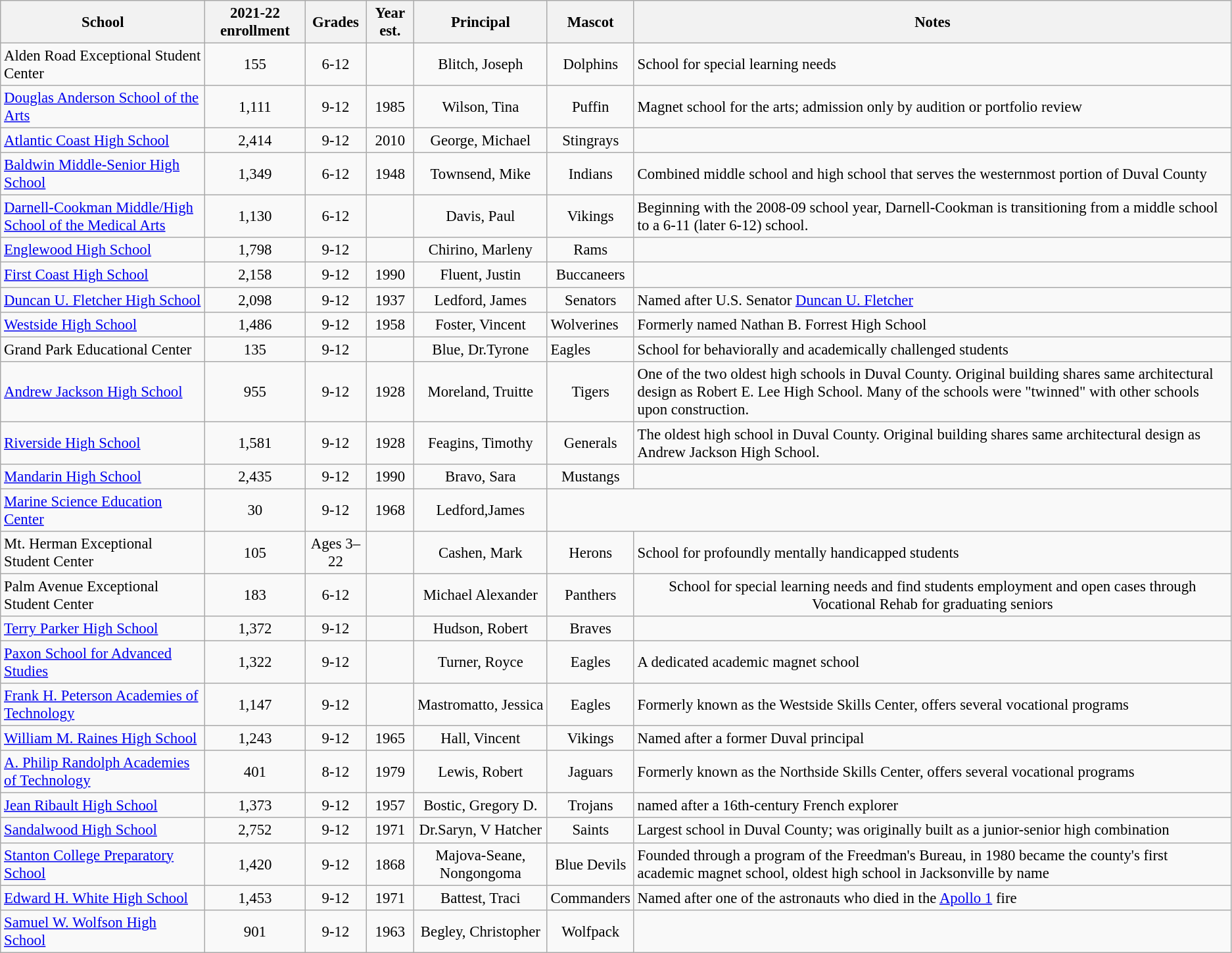<table class="wikitable sortable" style="font-size:95%">
<tr>
<th>School</th>
<th>2021-22 enrollment</th>
<th>Grades</th>
<th>Year est.</th>
<th>Principal</th>
<th>Mascot</th>
<th>Notes</th>
</tr>
<tr>
<td>Alden Road Exceptional Student Center</td>
<td align="center">155</td>
<td align="center">6-12</td>
<td></td>
<td align="center">Blitch, Joseph</td>
<td align="center">Dolphins</td>
<td>School for special learning needs</td>
</tr>
<tr>
<td><a href='#'>Douglas Anderson School of the Arts</a></td>
<td align="center">1,111</td>
<td align="center">9-12</td>
<td align="center">1985</td>
<td align="center">Wilson, Tina</td>
<td align="center">Puffin</td>
<td align="left">Magnet school for the arts; admission only by audition or portfolio review</td>
</tr>
<tr>
<td><a href='#'>Atlantic Coast High School</a></td>
<td align="center">2,414</td>
<td align="center">9-12</td>
<td align="center">2010</td>
<td align="center">George, Michael</td>
<td align="center">Stingrays</td>
<td align="left"></td>
</tr>
<tr>
<td><a href='#'>Baldwin Middle-Senior High School</a></td>
<td align="center">1,349</td>
<td align="center">6-12</td>
<td align="center">1948</td>
<td align="center">Townsend, Mike</td>
<td align="center">Indians</td>
<td align="left">Combined middle school and high school that serves the westernmost portion of Duval County</td>
</tr>
<tr>
<td><a href='#'>Darnell-Cookman Middle/High School of the Medical Arts</a></td>
<td align="center">1,130</td>
<td align="center">6-12</td>
<td align="center"></td>
<td align="center">Davis, Paul</td>
<td align="center">Vikings</td>
<td align="left">Beginning with the 2008-09 school year, Darnell-Cookman is transitioning from a middle school to a 6-11 (later 6-12) school.</td>
</tr>
<tr>
<td><a href='#'>Englewood High School</a></td>
<td align="center">1,798</td>
<td align="center">9-12</td>
<td align="center"></td>
<td align="center">Chirino, Marleny</td>
<td align="center">Rams</td>
<td align="left"></td>
</tr>
<tr>
<td><a href='#'>First Coast High School</a></td>
<td align="center">2,158</td>
<td align="center">9-12</td>
<td align="center">1990</td>
<td align="center">Fluent, Justin</td>
<td align="center">Buccaneers</td>
<td align="left"></td>
</tr>
<tr>
<td><a href='#'>Duncan U. Fletcher High School</a></td>
<td align="center">2,098</td>
<td align="center">9-12</td>
<td align="center">1937</td>
<td align="center">Ledford, James</td>
<td align="center">Senators</td>
<td align="left">Named after U.S. Senator <a href='#'>Duncan U. Fletcher</a></td>
</tr>
<tr>
<td><a href='#'>Westside High School</a></td>
<td align="center">1,486</td>
<td align="center">9-12</td>
<td align="center">1958</td>
<td align="center">Foster, Vincent</td>
<td align="left">Wolverines</td>
<td>Formerly named Nathan B. Forrest High School</td>
</tr>
<tr>
<td>Grand Park Educational Center</td>
<td align="center">135</td>
<td align="center">9-12</td>
<td></td>
<td align="center">Blue, Dr.Tyrone</td>
<td>Eagles</td>
<td>School for behaviorally and academically challenged students</td>
</tr>
<tr>
<td><a href='#'>Andrew Jackson High School</a></td>
<td align="center">955</td>
<td align="center">9-12</td>
<td align="center">1928</td>
<td align="center">Moreland, Truitte</td>
<td align="center">Tigers</td>
<td align="left">One of the two oldest high schools in Duval County. Original building shares same architectural design as Robert E. Lee High School. Many of the schools were "twinned" with other schools upon construction.</td>
</tr>
<tr>
<td><a href='#'>Riverside High School</a></td>
<td align="center">1,581</td>
<td align="center">9-12</td>
<td align="center">1928</td>
<td align="center">Feagins, Timothy</td>
<td align="center">Generals</td>
<td align="left">The oldest high school in Duval County. Original building shares same architectural design as Andrew Jackson High School.</td>
</tr>
<tr>
<td><a href='#'>Mandarin High School</a></td>
<td align="center">2,435</td>
<td align="center">9-12</td>
<td align="center">1990</td>
<td align="center">Bravo, Sara</td>
<td align="center">Mustangs</td>
<td align="left"></td>
</tr>
<tr>
<td><a href='#'>Marine Science Education Center</a></td>
<td align="center">30</td>
<td align="center">9-12</td>
<td align="center">1968</td>
<td align="center">Ledford,James</td>
</tr>
<tr>
<td>Mt. Herman Exceptional Student Center</td>
<td align="center">105</td>
<td align="center">Ages 3–22</td>
<td></td>
<td align="center">Cashen, Mark</td>
<td align="center">Herons</td>
<td>School for profoundly mentally handicapped students</td>
</tr>
<tr>
<td>Palm Avenue Exceptional Student Center</td>
<td align="center">183</td>
<td align="center">6-12</td>
<td></td>
<td align="center">Michael Alexander</td>
<td align="center">Panthers</td>
<td align="center">School for special learning needs and find students employment and open cases through Vocational Rehab for graduating seniors</td>
</tr>
<tr>
<td><a href='#'>Terry Parker High School</a></td>
<td align="center">1,372</td>
<td align="center">9-12</td>
<td align="center"></td>
<td align="center">Hudson, Robert</td>
<td align="center">Braves</td>
<td align="left"></td>
</tr>
<tr>
<td><a href='#'>Paxon School for Advanced Studies</a></td>
<td align="center">1,322</td>
<td align="center">9-12</td>
<td align="center"></td>
<td align="center">Turner, Royce</td>
<td align="center">Eagles</td>
<td align="left">A dedicated academic magnet school</td>
</tr>
<tr>
<td><a href='#'>Frank H. Peterson Academies of Technology</a></td>
<td align="center">1,147</td>
<td align="center">9-12</td>
<td align="center"></td>
<td align="center">Mastromatto, Jessica</td>
<td align="center">Eagles</td>
<td align="left">Formerly known as the Westside Skills Center, offers several vocational programs</td>
</tr>
<tr>
<td><a href='#'>William M. Raines High School</a></td>
<td align="center">1,243</td>
<td align="center">9-12</td>
<td align="center">1965</td>
<td align="center">Hall, Vincent</td>
<td align="center">Vikings</td>
<td align="left">Named after a former Duval principal</td>
</tr>
<tr>
<td><a href='#'>A. Philip Randolph Academies of Technology</a></td>
<td align="center">401</td>
<td align="center">8-12</td>
<td align="center">1979</td>
<td align="center">Lewis, Robert</td>
<td align="center">Jaguars</td>
<td align="left">Formerly known as the Northside Skills Center, offers several vocational programs</td>
</tr>
<tr>
<td><a href='#'>Jean Ribault High School</a></td>
<td align="center">1,373</td>
<td align="center">9-12</td>
<td align="center">1957</td>
<td align="center">Bostic, Gregory D.</td>
<td align="center">Trojans</td>
<td align="left">named after a 16th-century French explorer</td>
</tr>
<tr>
<td><a href='#'>Sandalwood High School</a></td>
<td align="center">2,752</td>
<td align="center">9-12</td>
<td align="center">1971</td>
<td align="center">Dr.Saryn, V Hatcher</td>
<td align="center">Saints</td>
<td align="left">Largest school in Duval County; was originally built as a junior-senior high combination</td>
</tr>
<tr>
<td><a href='#'>Stanton College Preparatory School</a></td>
<td align="center">1,420</td>
<td align="center">9-12</td>
<td align="center">1868</td>
<td align="center">Majova-Seane, Nongongoma</td>
<td align="center">Blue Devils</td>
<td align="left">Founded through a program of the Freedman's Bureau, in 1980 became the county's first academic magnet school, oldest high school in Jacksonville by name</td>
</tr>
<tr>
<td><a href='#'>Edward H. White High School</a></td>
<td align="center">1,453</td>
<td align="center">9-12</td>
<td align="center">1971</td>
<td align="center">Battest, Traci</td>
<td align="left">Commanders</td>
<td>Named after one of the astronauts who died in the <a href='#'>Apollo 1</a> fire</td>
</tr>
<tr>
<td><a href='#'>Samuel W. Wolfson High School</a></td>
<td align="center">901</td>
<td align="center">9-12</td>
<td align="center">1963</td>
<td align="center">Begley, Christopher</td>
<td align="center">Wolfpack</td>
<td align="left"></td>
</tr>
</table>
